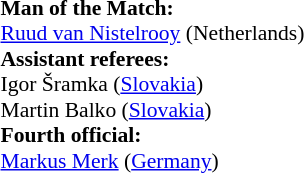<table style="width:100%; font-size:90%;">
<tr>
<td><br><strong>Man of the Match:</strong>
<br><a href='#'>Ruud van Nistelrooy</a> (Netherlands)<br><strong>Assistant referees:</strong>
<br>Igor Šramka (<a href='#'>Slovakia</a>)
<br>Martin Balko (<a href='#'>Slovakia</a>)
<br><strong>Fourth official:</strong>
<br><a href='#'>Markus Merk</a> (<a href='#'>Germany</a>)</td>
</tr>
</table>
